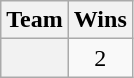<table class="wikitable sortable plainrowheaders" style="text-align:center">
<tr>
<th scope="col">Team</th>
<th scope="col">Wins</th>
</tr>
<tr>
<th scope="row"></th>
<td>2</td>
</tr>
</table>
